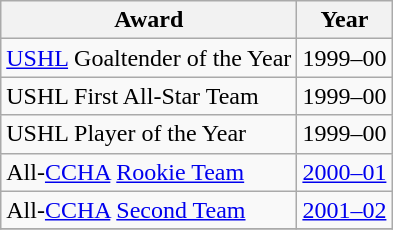<table class="wikitable">
<tr>
<th>Award</th>
<th>Year</th>
</tr>
<tr>
<td><a href='#'>USHL</a> Goaltender of the Year</td>
<td>1999–00</td>
</tr>
<tr>
<td>USHL First All-Star Team</td>
<td>1999–00</td>
</tr>
<tr>
<td>USHL Player of the Year</td>
<td>1999–00</td>
</tr>
<tr>
<td>All-<a href='#'>CCHA</a> <a href='#'>Rookie Team</a></td>
<td><a href='#'>2000–01</a></td>
</tr>
<tr>
<td>All-<a href='#'>CCHA</a> <a href='#'>Second Team</a></td>
<td><a href='#'>2001–02</a></td>
</tr>
<tr>
</tr>
</table>
